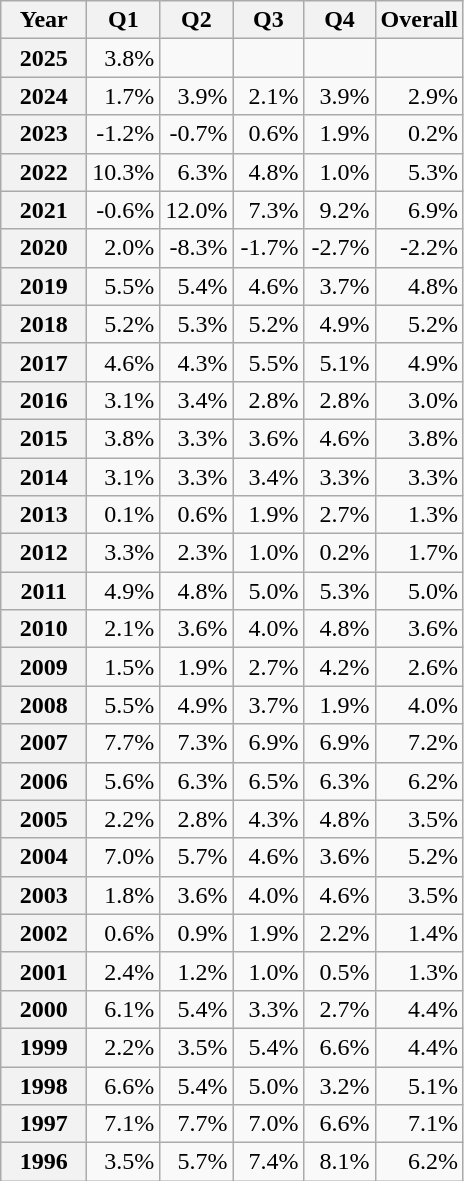<table class="wikitable sortable" style="text-align:right;">
<tr>
<th style="width:50px;">Year</th>
<th style="width:40px;">Q1</th>
<th style="width:40px;">Q2</th>
<th style="width:40px;">Q3</th>
<th style="width:40px;">Q4</th>
<th style="width:40px;">Overall</th>
</tr>
<tr>
<th>2025</th>
<td>3.8%</td>
<td></td>
<td></td>
<td></td>
<td></td>
</tr>
<tr>
<th>2024</th>
<td>1.7%</td>
<td>3.9%</td>
<td>2.1%</td>
<td>3.9%</td>
<td>2.9%</td>
</tr>
<tr>
<th>2023</th>
<td>-1.2%</td>
<td>-0.7%</td>
<td>0.6%</td>
<td>1.9%</td>
<td>0.2%</td>
</tr>
<tr>
<th>2022</th>
<td>10.3%</td>
<td>6.3%</td>
<td>4.8%</td>
<td>1.0%</td>
<td>5.3%</td>
</tr>
<tr>
<th>2021</th>
<td>-0.6%</td>
<td>12.0%</td>
<td>7.3%</td>
<td>9.2%</td>
<td>6.9%</td>
</tr>
<tr>
<th>2020</th>
<td>2.0%</td>
<td>-8.3%</td>
<td>-1.7%</td>
<td>-2.7%</td>
<td>-2.2%</td>
</tr>
<tr>
<th>2019</th>
<td>5.5%</td>
<td>5.4%</td>
<td>4.6%</td>
<td>3.7%</td>
<td>4.8%</td>
</tr>
<tr>
<th>2018</th>
<td>5.2%</td>
<td>5.3%</td>
<td>5.2%</td>
<td>4.9%</td>
<td>5.2%</td>
</tr>
<tr>
<th>2017</th>
<td>4.6%</td>
<td>4.3%</td>
<td>5.5%</td>
<td>5.1%</td>
<td>4.9%</td>
</tr>
<tr>
<th>2016</th>
<td>3.1%</td>
<td>3.4%</td>
<td>2.8%</td>
<td>2.8%</td>
<td>3.0%</td>
</tr>
<tr>
<th>2015</th>
<td>3.8%</td>
<td>3.3%</td>
<td>3.6%</td>
<td>4.6%</td>
<td>3.8%</td>
</tr>
<tr>
<th>2014</th>
<td>3.1%</td>
<td>3.3%</td>
<td>3.4%</td>
<td>3.3%</td>
<td>3.3%</td>
</tr>
<tr>
<th>2013</th>
<td>0.1%</td>
<td>0.6%</td>
<td>1.9%</td>
<td>2.7%</td>
<td>1.3%</td>
</tr>
<tr>
<th>2012</th>
<td>3.3%</td>
<td>2.3%</td>
<td>1.0%</td>
<td>0.2%</td>
<td>1.7%</td>
</tr>
<tr>
<th>2011</th>
<td>4.9%</td>
<td>4.8%</td>
<td>5.0%</td>
<td>5.3%</td>
<td>5.0%</td>
</tr>
<tr>
<th>2010</th>
<td>2.1%</td>
<td>3.6%</td>
<td>4.0%</td>
<td>4.8%</td>
<td>3.6%</td>
</tr>
<tr>
<th>2009</th>
<td>1.5%</td>
<td>1.9%</td>
<td>2.7%</td>
<td>4.2%</td>
<td>2.6%</td>
</tr>
<tr>
<th>2008</th>
<td>5.5%</td>
<td>4.9%</td>
<td>3.7%</td>
<td>1.9%</td>
<td>4.0%</td>
</tr>
<tr>
<th>2007</th>
<td>7.7%</td>
<td>7.3%</td>
<td>6.9%</td>
<td>6.9%</td>
<td>7.2%</td>
</tr>
<tr>
<th>2006</th>
<td>5.6%</td>
<td>6.3%</td>
<td>6.5%</td>
<td>6.3%</td>
<td>6.2%</td>
</tr>
<tr>
<th>2005</th>
<td>2.2%</td>
<td>2.8%</td>
<td>4.3%</td>
<td>4.8%</td>
<td>3.5%</td>
</tr>
<tr>
<th>2004</th>
<td>7.0%</td>
<td>5.7%</td>
<td>4.6%</td>
<td>3.6%</td>
<td>5.2%</td>
</tr>
<tr>
<th>2003</th>
<td>1.8%</td>
<td>3.6%</td>
<td>4.0%</td>
<td>4.6%</td>
<td>3.5%</td>
</tr>
<tr>
<th>2002</th>
<td>0.6%</td>
<td>0.9%</td>
<td>1.9%</td>
<td>2.2%</td>
<td>1.4%</td>
</tr>
<tr>
<th>2001</th>
<td>2.4%</td>
<td>1.2%</td>
<td>1.0%</td>
<td>0.5%</td>
<td>1.3%</td>
</tr>
<tr>
<th>2000</th>
<td>6.1%</td>
<td>5.4%</td>
<td>3.3%</td>
<td>2.7%</td>
<td>4.4%</td>
</tr>
<tr>
<th>1999</th>
<td>2.2%</td>
<td>3.5%</td>
<td>5.4%</td>
<td>6.6%</td>
<td>4.4%</td>
</tr>
<tr>
<th>1998</th>
<td>6.6%</td>
<td>5.4%</td>
<td>5.0%</td>
<td>3.2%</td>
<td>5.1%</td>
</tr>
<tr>
<th>1997</th>
<td>7.1%</td>
<td>7.7%</td>
<td>7.0%</td>
<td>6.6%</td>
<td>7.1%</td>
</tr>
<tr>
<th>1996</th>
<td>3.5%</td>
<td>5.7%</td>
<td>7.4%</td>
<td>8.1%</td>
<td>6.2%</td>
</tr>
</table>
